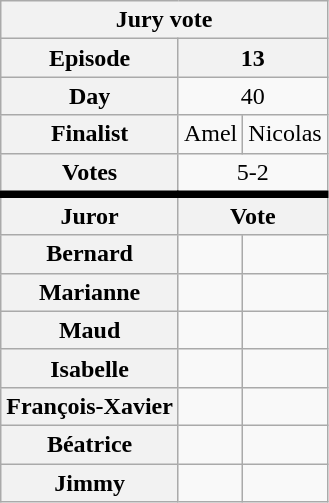<table class="wikitable" style="text-align:center">
<tr>
<th colspan="100%">Jury vote</th>
</tr>
<tr>
<th scope="row">Episode</th>
<th colspan="2">13</th>
</tr>
<tr>
<th scope="row">Day</th>
<td colspan="2">40</td>
</tr>
<tr>
<th scope="row">Finalist</th>
<td>Amel</td>
<td>Nicolas</td>
</tr>
<tr>
<th scope="row">Votes</th>
<td colspan="2">5-2</td>
</tr>
<tr style="border-top:5px solid; height:0px;">
<th>Juror</th>
<th colspan="100%">Vote</th>
</tr>
<tr>
<th scope="row">Bernard</th>
<td></td>
<td></td>
</tr>
<tr>
<th scope="row">Marianne</th>
<td></td>
<td></td>
</tr>
<tr>
<th scope="row">Maud</th>
<td></td>
<td></td>
</tr>
<tr>
<th scope="row">Isabelle</th>
<td></td>
<td></td>
</tr>
<tr>
<th scope="row" style="line-height:normal;">François-Xavier</th>
<td></td>
<td></td>
</tr>
<tr>
<th scope="row">Béatrice</th>
<td></td>
<td></td>
</tr>
<tr>
<th scope="row">Jimmy</th>
<td></td>
<td></td>
</tr>
</table>
